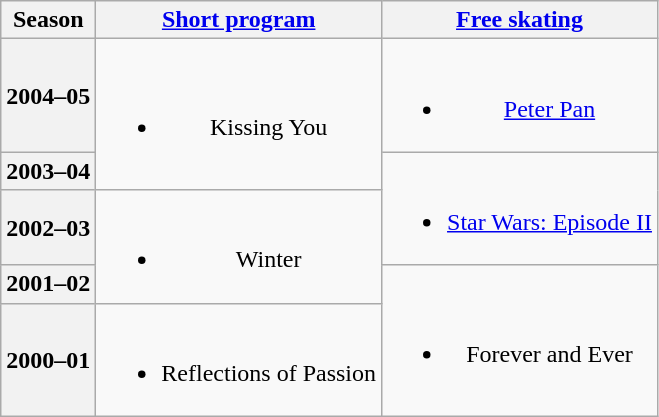<table class=wikitable style=text-align:center>
<tr>
<th>Season</th>
<th><a href='#'>Short program</a></th>
<th><a href='#'>Free skating</a></th>
</tr>
<tr>
<th>2004–05 <br> </th>
<td rowspan=2><br><ul><li>Kissing You <br></li></ul></td>
<td><br><ul><li><a href='#'>Peter Pan</a> <br></li></ul></td>
</tr>
<tr>
<th>2003–04 <br> </th>
<td rowspan=2><br><ul><li><a href='#'>Star Wars: Episode II</a> <br></li></ul></td>
</tr>
<tr>
<th>2002–03 <br> </th>
<td rowspan=2><br><ul><li>Winter <br></li></ul></td>
</tr>
<tr>
<th>2001–02 <br> </th>
<td rowspan=2><br><ul><li>Forever and Ever <br></li></ul></td>
</tr>
<tr>
<th>2000–01 <br> </th>
<td><br><ul><li>Reflections of Passion <br></li></ul></td>
</tr>
</table>
